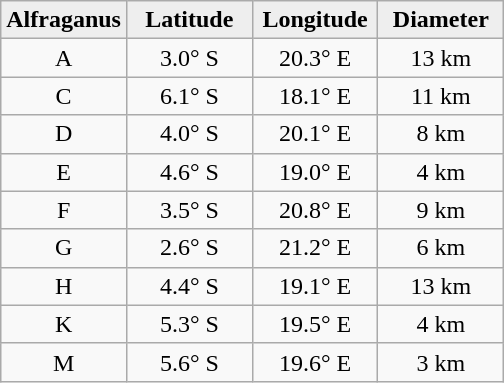<table class="wikitable">
<tr>
<th width="25%" style="background:#eeeeee;">Alfraganus</th>
<th width="25%" style="background:#eeeeee;">Latitude</th>
<th width="25%" style="background:#eeeeee;">Longitude</th>
<th width="25%" style="background:#eeeeee;">Diameter</th>
</tr>
<tr>
<td align="center">A</td>
<td align="center">3.0° S</td>
<td align="center">20.3° E</td>
<td align="center">13 km</td>
</tr>
<tr>
<td align="center">C</td>
<td align="center">6.1° S</td>
<td align="center">18.1° E</td>
<td align="center">11 km</td>
</tr>
<tr>
<td align="center">D</td>
<td align="center">4.0° S</td>
<td align="center">20.1° E</td>
<td align="center">8 km</td>
</tr>
<tr>
<td align="center">E</td>
<td align="center">4.6° S</td>
<td align="center">19.0° E</td>
<td align="center">4 km</td>
</tr>
<tr>
<td align="center">F</td>
<td align="center">3.5° S</td>
<td align="center">20.8° E</td>
<td align="center">9 km</td>
</tr>
<tr>
<td align="center">G</td>
<td align="center">2.6° S</td>
<td align="center">21.2° E</td>
<td align="center">6 km</td>
</tr>
<tr>
<td align="center">H</td>
<td align="center">4.4° S</td>
<td align="center">19.1° E</td>
<td align="center">13 km</td>
</tr>
<tr>
<td align="center">K</td>
<td align="center">5.3° S</td>
<td align="center">19.5° E</td>
<td align="center">4 km</td>
</tr>
<tr>
<td align="center">M</td>
<td align="center">5.6° S</td>
<td align="center">19.6° E</td>
<td align="center">3 km</td>
</tr>
</table>
